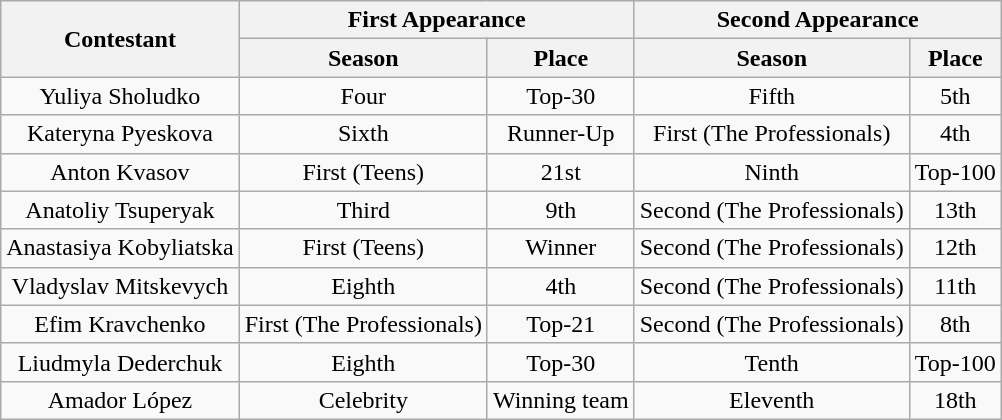<table class="wikitable" style="text-align:center" style="width:80%;">
<tr>
<th rowspan="2">Contestant</th>
<th colspan="2">First Appearance</th>
<th colspan="2">Second Appearance</th>
</tr>
<tr>
<th>Season</th>
<th>Place</th>
<th>Season</th>
<th>Place</th>
</tr>
<tr>
<td>Yuliya Sholudko</td>
<td>Four</td>
<td>Top-30</td>
<td>Fifth</td>
<td>5th</td>
</tr>
<tr>
<td>Kateryna Pyeskova</td>
<td>Sixth</td>
<td>Runner-Up</td>
<td>First (The Professionals)</td>
<td>4th</td>
</tr>
<tr>
<td>Anton Kvasov</td>
<td>First (Teens)</td>
<td>21st</td>
<td>Ninth</td>
<td>Top-100</td>
</tr>
<tr>
<td>Anatoliy Tsuperyak</td>
<td>Third</td>
<td>9th</td>
<td>Second (The Professionals)</td>
<td>13th</td>
</tr>
<tr>
<td>Anastasiya Kobyliatska</td>
<td>First (Teens)</td>
<td>Winner</td>
<td>Second (The Professionals)</td>
<td>12th</td>
</tr>
<tr>
<td>Vladyslav Mitskevych</td>
<td>Eighth</td>
<td>4th</td>
<td>Second (The Professionals)</td>
<td>11th</td>
</tr>
<tr>
<td>Efim Kravchenko</td>
<td>First (The Professionals)</td>
<td>Top-21</td>
<td>Second (The Professionals)</td>
<td>8th</td>
</tr>
<tr>
<td>Liudmyla Dederchuk</td>
<td>Eighth</td>
<td>Top-30</td>
<td>Tenth</td>
<td>Top-100</td>
</tr>
<tr>
<td>Amador López</td>
<td>Celebrity</td>
<td>Winning team</td>
<td>Eleventh</td>
<td>18th</td>
</tr>
</table>
